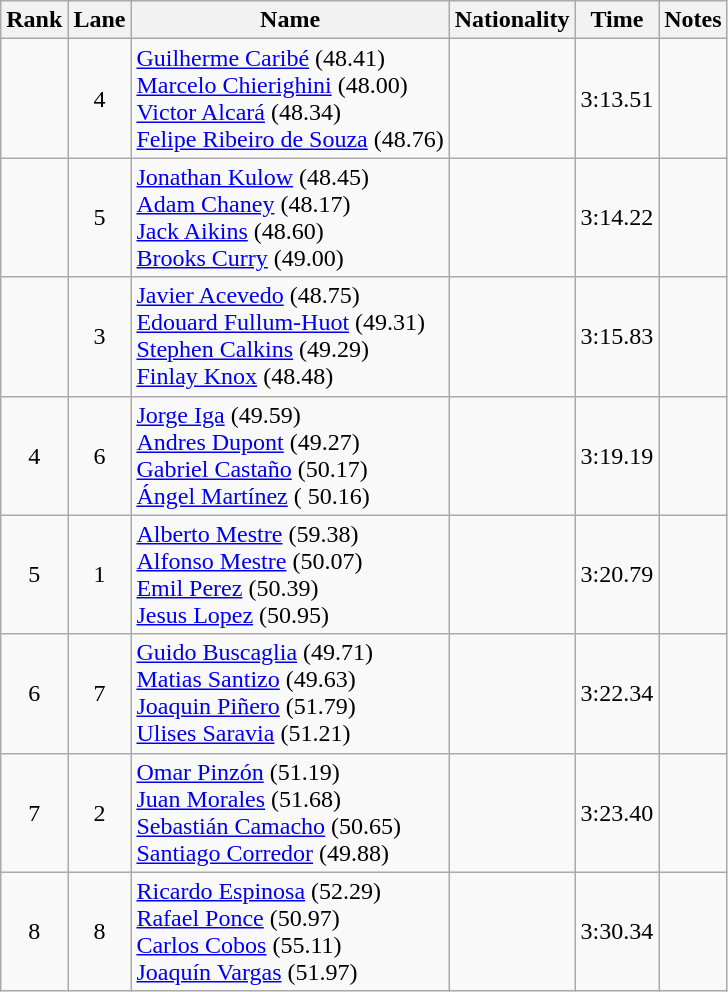<table class="wikitable sortable" style="text-align:center">
<tr>
<th>Rank</th>
<th>Lane</th>
<th>Name</th>
<th>Nationality</th>
<th>Time</th>
<th>Notes</th>
</tr>
<tr>
<td></td>
<td>4</td>
<td align=left><a href='#'>Guilherme Caribé</a> (48.41)<br><a href='#'>Marcelo Chierighini</a> (48.00)<br><a href='#'>Victor Alcará</a> (48.34)<br><a href='#'>Felipe Ribeiro de Souza</a> (48.76)</td>
<td align=left></td>
<td>3:13.51</td>
<td></td>
</tr>
<tr>
<td></td>
<td>5</td>
<td align=left><a href='#'>Jonathan Kulow</a> (48.45)<br><a href='#'>Adam Chaney</a> (48.17)<br><a href='#'>Jack Aikins</a> (48.60)<br><a href='#'>Brooks Curry</a> (49.00)</td>
<td align=left></td>
<td>3:14.22</td>
<td></td>
</tr>
<tr>
<td></td>
<td>3</td>
<td align=left><a href='#'>Javier Acevedo</a> (48.75)<br><a href='#'>Edouard Fullum-Huot</a> (49.31)<br><a href='#'>Stephen Calkins</a> (49.29)<br><a href='#'>Finlay Knox</a> (48.48)</td>
<td align=left></td>
<td>3:15.83</td>
<td></td>
</tr>
<tr>
<td>4</td>
<td>6</td>
<td align=left><a href='#'>Jorge Iga</a> (49.59)<br><a href='#'>Andres Dupont</a> (49.27)<br><a href='#'>Gabriel Castaño</a> (50.17)<br><a href='#'>Ángel Martínez</a> ( 50.16)</td>
<td align=left></td>
<td>3:19.19</td>
<td></td>
</tr>
<tr>
<td>5</td>
<td>1</td>
<td align=left><a href='#'>Alberto Mestre</a> (59.38)<br><a href='#'>Alfonso Mestre</a> (50.07)<br><a href='#'>Emil Perez</a> (50.39)<br><a href='#'>Jesus Lopez</a> (50.95)</td>
<td align=left></td>
<td>3:20.79</td>
<td></td>
</tr>
<tr>
<td>6</td>
<td>7</td>
<td align=left><a href='#'>Guido Buscaglia</a> (49.71)<br><a href='#'>Matias Santizo</a> (49.63)<br><a href='#'>Joaquin Piñero</a> (51.79)<br><a href='#'>Ulises Saravia</a> (51.21)</td>
<td align=left></td>
<td>3:22.34</td>
<td></td>
</tr>
<tr>
<td>7</td>
<td>2</td>
<td align=left><a href='#'>Omar Pinzón</a> (51.19)<br><a href='#'>Juan Morales</a> (51.68)<br><a href='#'>Sebastián Camacho</a> (50.65)<br><a href='#'>Santiago Corredor</a> (49.88)</td>
<td align=left></td>
<td>3:23.40</td>
<td></td>
</tr>
<tr>
<td>8</td>
<td>8</td>
<td align=left><a href='#'>Ricardo Espinosa</a> (52.29)<br><a href='#'>Rafael Ponce</a> (50.97)<br><a href='#'>Carlos Cobos</a> (55.11)<br><a href='#'>Joaquín Vargas</a> (51.97)</td>
<td align=left></td>
<td>3:30.34</td>
<td></td>
</tr>
</table>
